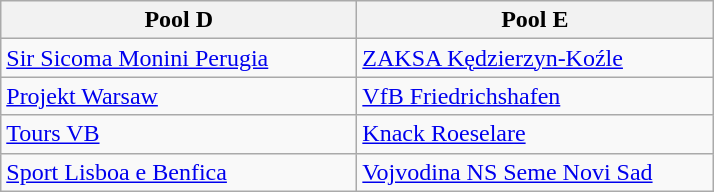<table class="wikitable" style="text-align:left">
<tr>
<th width=230>Pool D</th>
<th width=230>Pool E</th>
</tr>
<tr>
<td> <a href='#'>Sir Sicoma Monini Perugia</a></td>
<td> <a href='#'>ZAKSA Kędzierzyn-Koźle</a></td>
</tr>
<tr>
<td> <a href='#'>Projekt Warsaw</a></td>
<td> <a href='#'>VfB Friedrichshafen</a></td>
</tr>
<tr>
<td> <a href='#'>Tours VB</a></td>
<td> <a href='#'>Knack Roeselare</a></td>
</tr>
<tr>
<td> <a href='#'>Sport Lisboa e Benfica</a></td>
<td> <a href='#'>Vojvodina NS Seme Novi Sad</a></td>
</tr>
</table>
